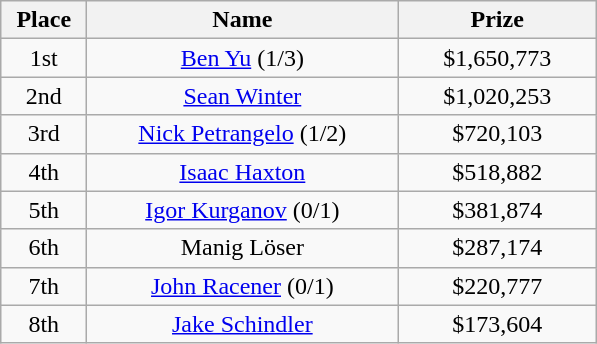<table class="wikitable">
<tr>
<th width="50">Place</th>
<th width="200">Name</th>
<th width="125">Prize</th>
</tr>
<tr>
<td align = "center">1st</td>
<td align = "center"><a href='#'>Ben Yu</a> (1/3)</td>
<td align = "center">$1,650,773</td>
</tr>
<tr>
<td align = "center">2nd</td>
<td align = "center"><a href='#'>Sean Winter</a></td>
<td align = "center">$1,020,253</td>
</tr>
<tr>
<td align = "center">3rd</td>
<td align = "center"><a href='#'>Nick Petrangelo</a> (1/2)</td>
<td align = "center">$720,103</td>
</tr>
<tr>
<td align = "center">4th</td>
<td align = "center"><a href='#'>Isaac Haxton</a></td>
<td align = "center">$518,882</td>
</tr>
<tr>
<td align = "center">5th</td>
<td align = "center"><a href='#'>Igor Kurganov</a> (0/1)</td>
<td align = "center">$381,874</td>
</tr>
<tr>
<td align = "center">6th</td>
<td align = "center">Manig Löser</td>
<td align = "center">$287,174</td>
</tr>
<tr>
<td align = "center">7th</td>
<td align = "center"><a href='#'>John Racener</a> (0/1)</td>
<td align = "center">$220,777</td>
</tr>
<tr>
<td align = "center">8th</td>
<td align = "center"><a href='#'>Jake Schindler</a></td>
<td align = "center">$173,604</td>
</tr>
</table>
